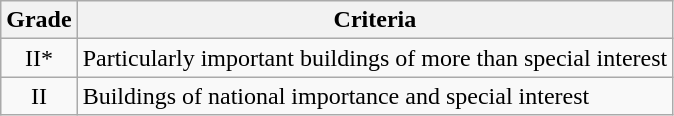<table class="wikitable">
<tr>
<th>Grade</th>
<th>Criteria</th>
</tr>
<tr>
<td align="center" >II*</td>
<td>Particularly important buildings of more than special interest</td>
</tr>
<tr>
<td align="center" >II</td>
<td>Buildings of national importance and special interest</td>
</tr>
</table>
